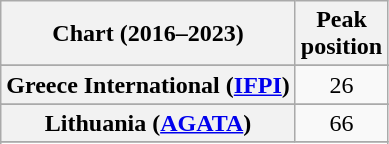<table class="wikitable sortable plainrowheaders" style="text-align:center">
<tr>
<th>Chart (2016–2023)</th>
<th>Peak<br>position</th>
</tr>
<tr>
</tr>
<tr>
<th scope="row">Greece International (<a href='#'>IFPI</a>)</th>
<td>26</td>
</tr>
<tr>
</tr>
<tr>
<th scope="row">Lithuania (<a href='#'>AGATA</a>)</th>
<td>66</td>
</tr>
<tr>
</tr>
<tr>
</tr>
<tr>
</tr>
<tr>
</tr>
<tr>
</tr>
<tr>
</tr>
</table>
